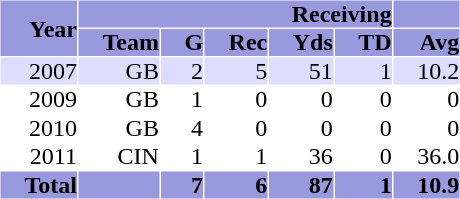<table border=0 cellspacing=1 cellpadding=0 style="text-align:right; text-indent:1em;">
<tr style="background-color: #9999dd;">
<th rowspan=2>Year</th>
<th colspan=5>Receiving</th>
<th></th>
</tr>
<tr style="background-color: #9999dd;">
<th>Team</th>
<th>G</th>
<th>Rec</th>
<th>Yds</th>
<th>TD</th>
<th>Avg</th>
<th></th>
</tr>
<tr style="background-color: #ddddff">
<td>2007</td>
<td>GB</td>
<td>2</td>
<td>5</td>
<td>51</td>
<td>1</td>
<td>10.2</td>
</tr>
<tr style="background-color: #ffffff">
<td>2009</td>
<td>GB</td>
<td>1</td>
<td>0</td>
<td>0</td>
<td>0</td>
<td>0</td>
</tr>
<tr style="background-color: #ffffff">
<td>2010</td>
<td>GB</td>
<td>4</td>
<td>0</td>
<td>0</td>
<td>0</td>
<td>0</td>
</tr>
<tr style="background-color: #ffffff">
<td>2011</td>
<td>CIN</td>
<td>1</td>
<td>1</td>
<td>36</td>
<td>0</td>
<td>36.0</td>
</tr>
<tr valign=top style="font-weight:bold; background-color: #9999dd;">
<td>Total</td>
<td></td>
<td>7</td>
<td>6</td>
<td>87</td>
<td>1</td>
<td>10.9</td>
</tr>
</table>
